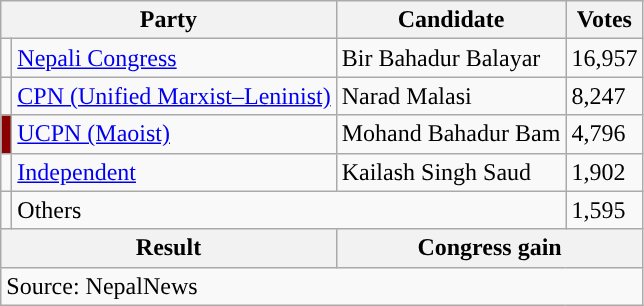<table class="wikitable">
<tr>
<th colspan="2">Party</th>
<th>Candidate</th>
<th>Votes</th>
</tr>
<tr>
<td style="background-color:"></td>
<td><a href='#'>Nepali Congress</a></td>
<td>Bir Bahadur Balayar</td>
<td>16,957</td>
</tr>
<tr>
<td style="background-color:"></td>
<td><a href='#'>CPN (Unified Marxist–Leninist)</a></td>
<td>Narad Malasi</td>
<td>8,247</td>
</tr>
<tr>
<td style="background-color:darkred"></td>
<td><a href='#'>UCPN (Maoist)</a></td>
<td>Mohand Bahadur Bam</td>
<td>4,796</td>
</tr>
<tr>
<td style="background-color:"></td>
<td><a href='#'>Independent</a></td>
<td>Kailash Singh Saud</td>
<td>1,902</td>
</tr>
<tr>
<td></td>
<td colspan="2">Others</td>
<td>1,595</td>
</tr>
<tr>
<th colspan="2">Result</th>
<th colspan="2">Congress gain</th>
</tr>
<tr>
<td colspan="4">Source: NepalNews</td>
</tr>
</table>
